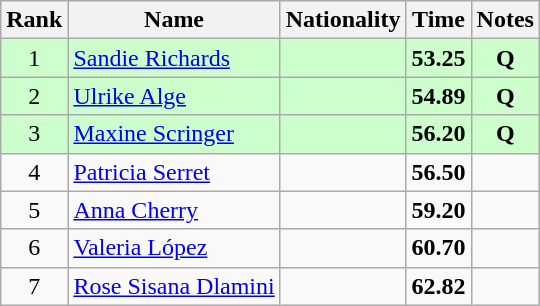<table class="wikitable sortable" style="text-align:center">
<tr>
<th>Rank</th>
<th>Name</th>
<th>Nationality</th>
<th>Time</th>
<th>Notes</th>
</tr>
<tr bgcolor=ccffcc>
<td>1</td>
<td align=left><a href='#'>Sandie Richards</a></td>
<td align=left></td>
<td><strong>53.25</strong></td>
<td><strong>Q</strong></td>
</tr>
<tr bgcolor=ccffcc>
<td>2</td>
<td align=left><a href='#'>Ulrike Alge</a></td>
<td align=left></td>
<td><strong>54.89</strong></td>
<td><strong>Q</strong></td>
</tr>
<tr bgcolor=ccffcc>
<td>3</td>
<td align=left><a href='#'>Maxine Scringer</a></td>
<td align=left></td>
<td><strong>56.20</strong></td>
<td><strong>Q</strong></td>
</tr>
<tr>
<td>4</td>
<td align=left><a href='#'>Patricia Serret</a></td>
<td align=left></td>
<td><strong>56.50</strong></td>
<td></td>
</tr>
<tr>
<td>5</td>
<td align=left><a href='#'>Anna Cherry</a></td>
<td align=left></td>
<td><strong>59.20</strong></td>
<td></td>
</tr>
<tr>
<td>6</td>
<td align=left><a href='#'>Valeria López</a></td>
<td align=left></td>
<td><strong>60.70</strong></td>
<td></td>
</tr>
<tr>
<td>7</td>
<td align=left><a href='#'>Rose Sisana Dlamini</a></td>
<td align=left></td>
<td><strong>62.82</strong></td>
<td></td>
</tr>
</table>
